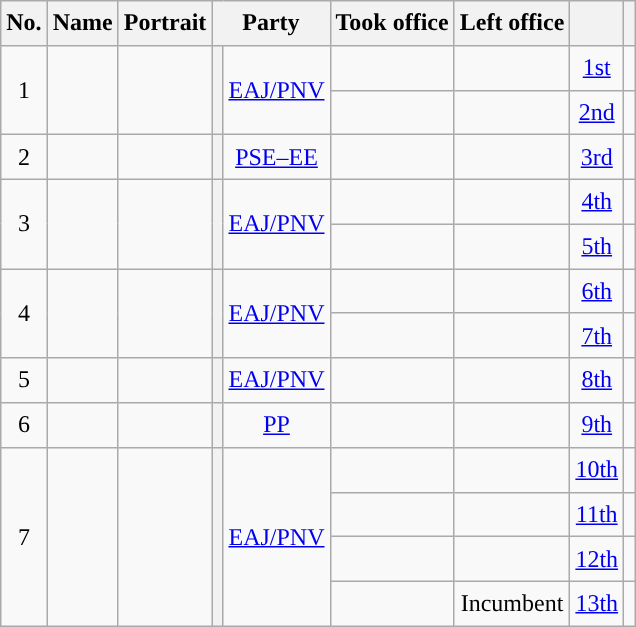<table class="wikitable" style="line-height:1.4em; text-align:center; border:1px #aaf solid;">
<tr>
<th>No.</th>
<th>Name</th>
<th>Portrait</th>
<th colspan="2">Party</th>
<th>Took office</th>
<th>Left office</th>
<th></th>
<th></th>
</tr>
<tr>
<td rowspan=2>1</td>
<td rowspan=2></td>
<td rowspan=2></td>
<th rowspan=2 style="background:"></th>
<td rowspan=2><a href='#'>EAJ/PNV</a></td>
<td></td>
<td></td>
<td><a href='#'>1st</a></td>
<td></td>
</tr>
<tr>
<td></td>
<td></td>
<td><a href='#'>2nd</a></td>
<td></td>
</tr>
<tr>
<td>2</td>
<td></td>
<td></td>
<th style="background:"></th>
<td><a href='#'>PSE–EE</a></td>
<td></td>
<td></td>
<td><a href='#'>3rd</a></td>
<td></td>
</tr>
<tr>
<td rowspan=2>3</td>
<td rowspan=2></td>
<td rowspan=2></td>
<th rowspan=2 style="background:"></th>
<td rowspan=2><a href='#'>EAJ/PNV</a></td>
<td></td>
<td></td>
<td><a href='#'>4th</a></td>
<td></td>
</tr>
<tr>
<td></td>
<td></td>
<td><a href='#'>5th</a></td>
<td></td>
</tr>
<tr>
<td rowspan=2>4</td>
<td rowspan=2></td>
<td rowspan=2></td>
<th rowspan=2 style="background:"></th>
<td rowspan=2><a href='#'>EAJ/PNV</a></td>
<td></td>
<td></td>
<td><a href='#'>6th</a></td>
<td></td>
</tr>
<tr>
<td></td>
<td></td>
<td><a href='#'>7th</a></td>
<td></td>
</tr>
<tr>
<td>5</td>
<td></td>
<td></td>
<th style="background:"></th>
<td><a href='#'>EAJ/PNV</a></td>
<td></td>
<td></td>
<td><a href='#'>8th</a></td>
<td></td>
</tr>
<tr>
<td>6</td>
<td></td>
<td></td>
<th style="background:"></th>
<td><a href='#'>PP</a></td>
<td></td>
<td></td>
<td><a href='#'>9th</a></td>
<td></td>
</tr>
<tr>
<td rowspan=4>7</td>
<td rowspan=4></td>
<td rowspan=4></td>
<th rowspan=4 style="background:"></th>
<td rowspan=4><a href='#'>EAJ/PNV</a></td>
<td></td>
<td></td>
<td><a href='#'>10th</a></td>
<td></td>
</tr>
<tr>
<td></td>
<td></td>
<td><a href='#'>11th</a></td>
<td></td>
</tr>
<tr>
<td></td>
<td></td>
<td><a href='#'>12th</a></td>
<td></td>
</tr>
<tr>
<td></td>
<td>Incumbent</td>
<td><a href='#'>13th</a></td>
<td></td>
</tr>
</table>
